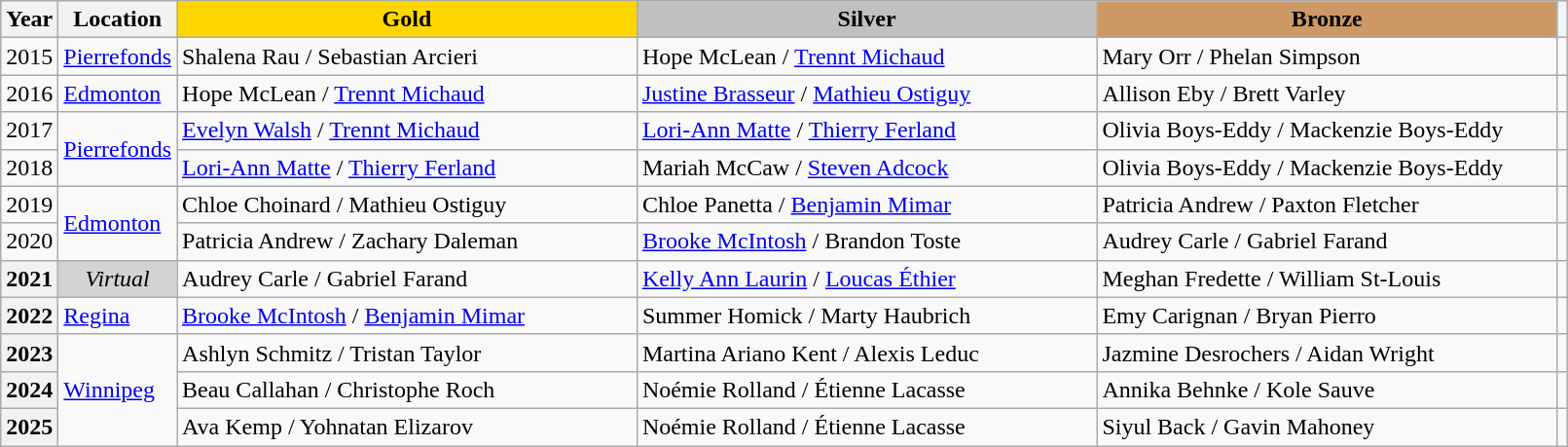<table class="wikitable unsortable" style="text-align:left; width:85%">
<tr>
<th scope="col" style="text-align:center">Year</th>
<th scope="col" style="text-align:center">Location</th>
<td scope="col" style="text-align:center; width:30%; background:gold"><strong>Gold</strong></td>
<td scope="col" style="text-align:center; width:30%; background:silver"><strong>Silver</strong></td>
<td scope="col" style="text-align:center; width:30%; background:#c96"><strong>Bronze</strong></td>
<th scope="col" style="text-align:center"></th>
</tr>
<tr>
<td>2015</td>
<td><a href='#'>Pierrefonds</a></td>
<td>Shalena  Rau / Sebastian Arcieri</td>
<td>Hope McLean / <a href='#'>Trennt Michaud</a></td>
<td>Mary Orr / Phelan Simpson</td>
<td></td>
</tr>
<tr>
<td>2016</td>
<td><a href='#'>Edmonton</a></td>
<td>Hope McLean / <a href='#'>Trennt Michaud</a></td>
<td><a href='#'>Justine Brasseur</a> / <a href='#'>Mathieu Ostiguy</a></td>
<td>Allison Eby / Brett Varley</td>
<td></td>
</tr>
<tr>
<td>2017</td>
<td rowspan="2"><a href='#'>Pierrefonds</a></td>
<td><a href='#'>Evelyn Walsh</a> / <a href='#'>Trennt Michaud</a></td>
<td><a href='#'>Lori-Ann Matte</a> / <a href='#'>Thierry Ferland</a></td>
<td>Olivia Boys-Eddy / Mackenzie Boys-Eddy</td>
<td></td>
</tr>
<tr>
<td>2018</td>
<td><a href='#'>Lori-Ann Matte</a> / <a href='#'>Thierry Ferland</a></td>
<td>Mariah McCaw / <a href='#'>Steven Adcock</a></td>
<td>Olivia Boys-Eddy / Mackenzie Boys-Eddy</td>
<td></td>
</tr>
<tr>
<td>2019</td>
<td rowspan="2"><a href='#'>Edmonton</a></td>
<td>Chloe Choinard / Mathieu Ostiguy</td>
<td>Chloe Panetta / <a href='#'>Benjamin Mimar</a></td>
<td>Patricia Andrew / Paxton Fletcher</td>
<td></td>
</tr>
<tr>
<td>2020</td>
<td>Patricia Andrew / Zachary Daleman</td>
<td><a href='#'>Brooke McIntosh</a> / Brandon Toste</td>
<td>Audrey Carle / Gabriel Farand</td>
<td></td>
</tr>
<tr>
<th>2021</th>
<td align="center" bgcolor="lightgray"><em>Virtual</em></td>
<td>Audrey Carle / Gabriel Farand</td>
<td><a href='#'>Kelly Ann Laurin</a> / <a href='#'>Loucas Éthier</a></td>
<td>Meghan Fredette / William St-Louis</td>
<td></td>
</tr>
<tr>
<th>2022</th>
<td><a href='#'>Regina</a></td>
<td><a href='#'>Brooke McIntosh</a> / <a href='#'>Benjamin Mimar</a></td>
<td>Summer Homick / Marty Haubrich</td>
<td>Emy Carignan / Bryan Pierro</td>
<td></td>
</tr>
<tr>
<th>2023</th>
<td rowspan="3"><a href='#'>Winnipeg</a></td>
<td>Ashlyn Schmitz / Tristan Taylor</td>
<td>Martina Ariano Kent / Alexis Leduc</td>
<td>Jazmine Desrochers / Aidan Wright</td>
<td></td>
</tr>
<tr>
<th>2024</th>
<td>Beau Callahan / Christophe Roch</td>
<td>Noémie Rolland / Étienne Lacasse</td>
<td>Annika Behnke / Kole Sauve</td>
<td></td>
</tr>
<tr>
<th>2025</th>
<td>Ava Kemp / Yohnatan Elizarov</td>
<td>Noémie Rolland / Étienne Lacasse</td>
<td>Siyul Back / Gavin Mahoney</td>
<td></td>
</tr>
</table>
